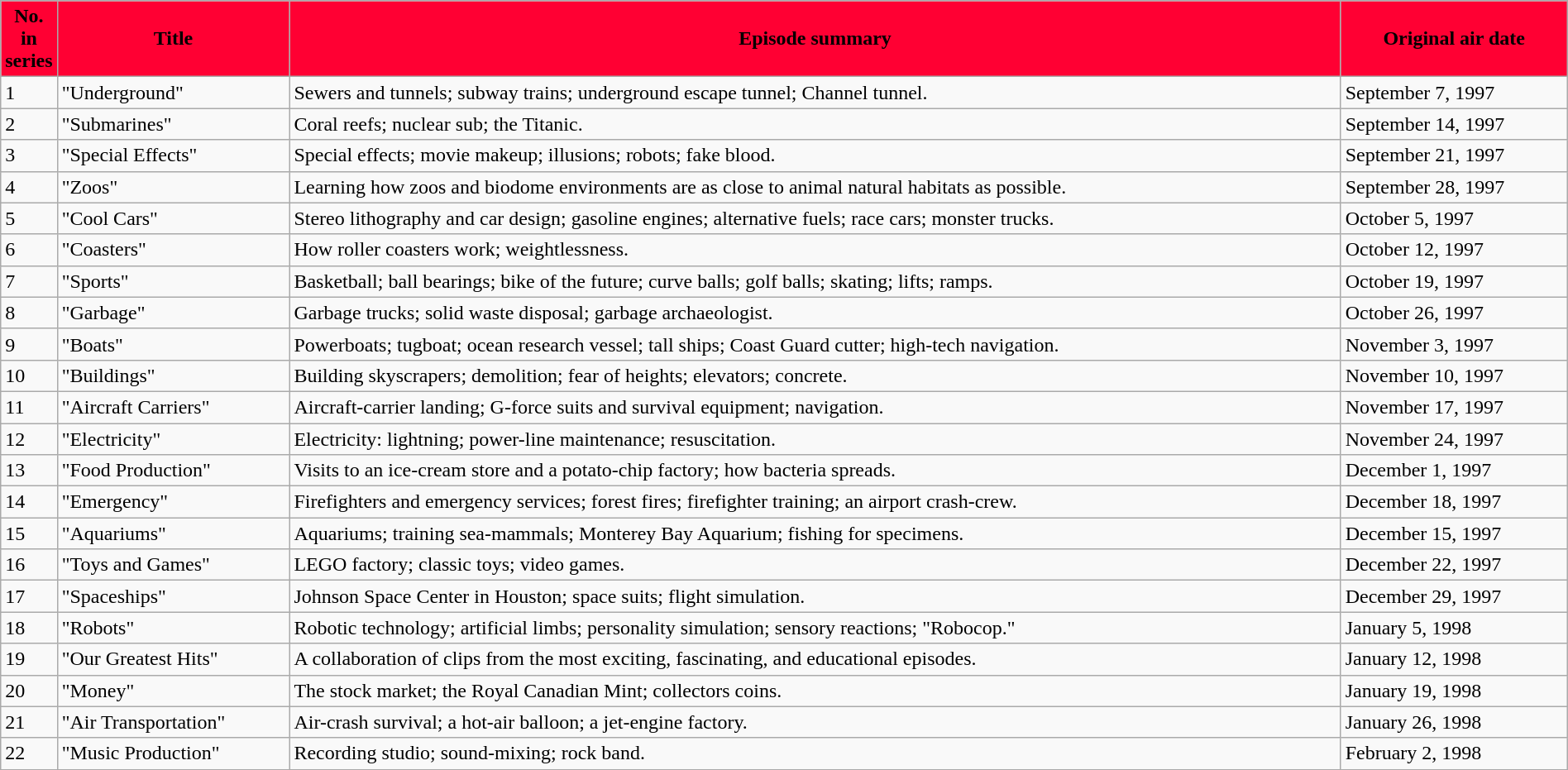<table class="wikitable" width="100%">
<tr>
<th style="background-color:#FF0033" width="12em">No. in series</th>
<th style="background-color:#FF0033">Title</th>
<th style="background-color:#FF0033">Episode summary</th>
<th style="background-color:#FF0033">Original air date</th>
</tr>
<tr>
<td>1</td>
<td>"Underground"</td>
<td>Sewers and tunnels; subway trains; underground escape tunnel; Channel tunnel.</td>
<td>September 7, 1997</td>
</tr>
<tr>
<td>2</td>
<td>"Submarines"</td>
<td>Coral reefs; nuclear sub; the Titanic.</td>
<td>September 14, 1997</td>
</tr>
<tr>
<td>3</td>
<td>"Special Effects"</td>
<td>Special effects; movie makeup; illusions; robots; fake blood.</td>
<td>September 21, 1997</td>
</tr>
<tr>
<td>4</td>
<td>"Zoos"</td>
<td>Learning how zoos and biodome environments are as close to animal natural habitats as possible.</td>
<td>September 28, 1997</td>
</tr>
<tr>
<td>5</td>
<td>"Cool Cars"</td>
<td>Stereo lithography and car design; gasoline engines; alternative fuels; race cars; monster trucks.</td>
<td>October 5, 1997</td>
</tr>
<tr>
<td>6</td>
<td>"Coasters"</td>
<td>How roller coasters work; weightlessness.</td>
<td>October 12, 1997</td>
</tr>
<tr>
<td>7</td>
<td>"Sports"</td>
<td>Basketball; ball bearings; bike of the future; curve balls; golf balls; skating; lifts; ramps.</td>
<td>October 19, 1997</td>
</tr>
<tr>
<td>8</td>
<td>"Garbage"</td>
<td>Garbage trucks; solid waste disposal; garbage archaeologist.</td>
<td>October 26, 1997</td>
</tr>
<tr>
<td>9</td>
<td>"Boats"</td>
<td>Powerboats; tugboat; ocean research vessel; tall ships; Coast Guard cutter; high-tech navigation.</td>
<td>November 3, 1997</td>
</tr>
<tr>
<td>10</td>
<td>"Buildings"</td>
<td>Building skyscrapers; demolition; fear of heights; elevators; concrete.</td>
<td>November 10, 1997</td>
</tr>
<tr>
<td>11</td>
<td>"Aircraft Carriers"</td>
<td>Aircraft-carrier landing; G-force suits and survival equipment; navigation.</td>
<td>November 17, 1997</td>
</tr>
<tr>
<td>12</td>
<td>"Electricity"</td>
<td>Electricity: lightning; power-line maintenance; resuscitation.</td>
<td>November 24, 1997</td>
</tr>
<tr>
<td>13</td>
<td>"Food Production"</td>
<td>Visits to an ice-cream store and a potato-chip factory; how bacteria spreads.</td>
<td>December 1, 1997</td>
</tr>
<tr>
<td>14</td>
<td>"Emergency"</td>
<td>Firefighters and emergency services; forest fires; firefighter training; an airport crash-crew.</td>
<td>December 18, 1997</td>
</tr>
<tr>
<td>15</td>
<td>"Aquariums"</td>
<td>Aquariums; training sea-mammals; Monterey Bay Aquarium; fishing for specimens.</td>
<td>December 15, 1997</td>
</tr>
<tr>
<td>16</td>
<td>"Toys and Games"</td>
<td>LEGO factory; classic toys; video games.</td>
<td>December 22, 1997</td>
</tr>
<tr>
<td>17</td>
<td>"Spaceships"</td>
<td>Johnson Space Center in Houston; space suits; flight simulation.</td>
<td>December 29, 1997</td>
</tr>
<tr>
<td>18</td>
<td>"Robots"</td>
<td>Robotic technology; artificial limbs; personality simulation; sensory reactions; "Robocop."</td>
<td>January 5, 1998</td>
</tr>
<tr>
<td>19</td>
<td>"Our Greatest Hits"</td>
<td>A collaboration of clips from the most exciting, fascinating, and educational episodes.</td>
<td>January 12, 1998</td>
</tr>
<tr>
<td>20</td>
<td>"Money"</td>
<td>The stock market; the Royal Canadian Mint; collectors coins.</td>
<td>January 19, 1998</td>
</tr>
<tr>
<td>21</td>
<td>"Air Transportation"</td>
<td>Air-crash survival; a hot-air balloon; a jet-engine factory.</td>
<td>January 26, 1998</td>
</tr>
<tr>
<td>22</td>
<td>"Music Production"</td>
<td>Recording studio; sound-mixing; rock band.</td>
<td>February 2, 1998</td>
</tr>
<tr>
</tr>
</table>
